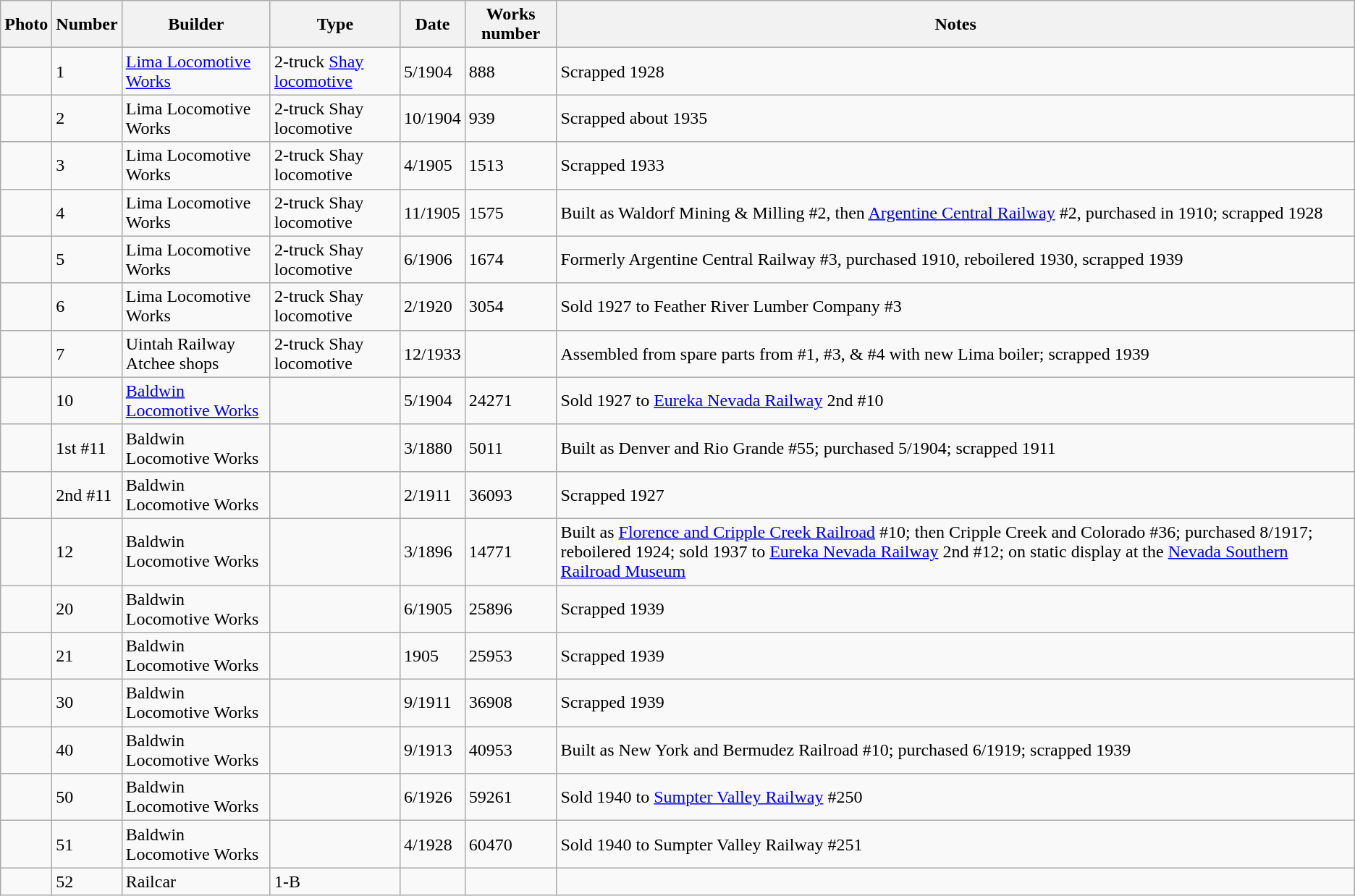<table class="wikitable">
<tr>
<th>Photo</th>
<th>Number</th>
<th>Builder</th>
<th>Type</th>
<th>Date</th>
<th>Works number</th>
<th>Notes</th>
</tr>
<tr>
<td></td>
<td>1</td>
<td><a href='#'>Lima Locomotive Works</a></td>
<td>2-truck <a href='#'>Shay locomotive</a></td>
<td>5/1904</td>
<td>888</td>
<td>Scrapped 1928</td>
</tr>
<tr>
<td></td>
<td>2</td>
<td>Lima Locomotive Works</td>
<td>2-truck Shay locomotive</td>
<td>10/1904</td>
<td>939</td>
<td>Scrapped about 1935</td>
</tr>
<tr>
<td></td>
<td>3</td>
<td>Lima Locomotive Works</td>
<td>2-truck Shay locomotive</td>
<td>4/1905</td>
<td>1513</td>
<td>Scrapped 1933</td>
</tr>
<tr>
<td></td>
<td>4</td>
<td>Lima Locomotive Works</td>
<td>2-truck Shay locomotive</td>
<td>11/1905</td>
<td>1575</td>
<td>Built as Waldorf Mining & Milling #2, then <a href='#'>Argentine Central Railway</a> #2, purchased in 1910; scrapped 1928</td>
</tr>
<tr>
<td></td>
<td>5</td>
<td>Lima Locomotive Works</td>
<td>2-truck Shay locomotive</td>
<td>6/1906</td>
<td>1674</td>
<td>Formerly Argentine Central Railway #3, purchased 1910, reboilered 1930, scrapped 1939</td>
</tr>
<tr>
<td></td>
<td>6</td>
<td>Lima Locomotive Works</td>
<td>2-truck Shay locomotive</td>
<td>2/1920</td>
<td>3054</td>
<td>Sold 1927 to Feather River Lumber Company #3</td>
</tr>
<tr>
<td></td>
<td>7</td>
<td>Uintah Railway Atchee shops</td>
<td>2-truck Shay locomotive</td>
<td>12/1933</td>
<td></td>
<td>Assembled from spare parts from #1, #3, & #4 with new Lima boiler; scrapped 1939</td>
</tr>
<tr>
<td></td>
<td>10</td>
<td><a href='#'>Baldwin Locomotive Works</a></td>
<td></td>
<td>5/1904</td>
<td>24271</td>
<td>Sold 1927 to <a href='#'>Eureka Nevada Railway</a> 2nd #10</td>
</tr>
<tr>
<td></td>
<td>1st #11</td>
<td>Baldwin Locomotive Works</td>
<td></td>
<td>3/1880</td>
<td>5011</td>
<td>Built as Denver and Rio Grande #55; purchased 5/1904; scrapped 1911</td>
</tr>
<tr>
<td></td>
<td>2nd #11</td>
<td>Baldwin Locomotive Works</td>
<td></td>
<td>2/1911</td>
<td>36093</td>
<td>Scrapped 1927</td>
</tr>
<tr>
<td></td>
<td>12</td>
<td>Baldwin Locomotive Works</td>
<td></td>
<td>3/1896</td>
<td>14771</td>
<td>Built as <a href='#'>Florence and Cripple Creek Railroad</a> #10; then Cripple Creek and Colorado #36; purchased 8/1917; reboilered 1924; sold 1937 to <a href='#'>Eureka Nevada Railway</a> 2nd #12; on static display at the <a href='#'>Nevada Southern Railroad Museum</a></td>
</tr>
<tr>
<td></td>
<td>20</td>
<td>Baldwin Locomotive Works</td>
<td></td>
<td>6/1905</td>
<td>25896</td>
<td>Scrapped 1939</td>
</tr>
<tr>
<td></td>
<td>21</td>
<td>Baldwin Locomotive Works</td>
<td></td>
<td>1905</td>
<td>25953</td>
<td>Scrapped 1939</td>
</tr>
<tr>
<td></td>
<td>30</td>
<td>Baldwin Locomotive Works</td>
<td></td>
<td>9/1911</td>
<td>36908</td>
<td>Scrapped 1939</td>
</tr>
<tr>
<td></td>
<td>40</td>
<td>Baldwin Locomotive Works</td>
<td></td>
<td>9/1913</td>
<td>40953</td>
<td>Built as New York and Bermudez Railroad #10; purchased 6/1919; scrapped 1939</td>
</tr>
<tr>
<td></td>
<td>50</td>
<td>Baldwin Locomotive Works</td>
<td></td>
<td>6/1926</td>
<td>59261</td>
<td>Sold 1940 to <a href='#'>Sumpter Valley Railway</a> #250</td>
</tr>
<tr>
<td></td>
<td>51</td>
<td>Baldwin Locomotive Works</td>
<td></td>
<td>4/1928</td>
<td>60470</td>
<td>Sold 1940 to Sumpter Valley Railway #251</td>
</tr>
<tr>
<td></td>
<td>52</td>
<td>Railcar</td>
<td>1-B</td>
<td></td>
<td></td>
<td></td>
</tr>
</table>
